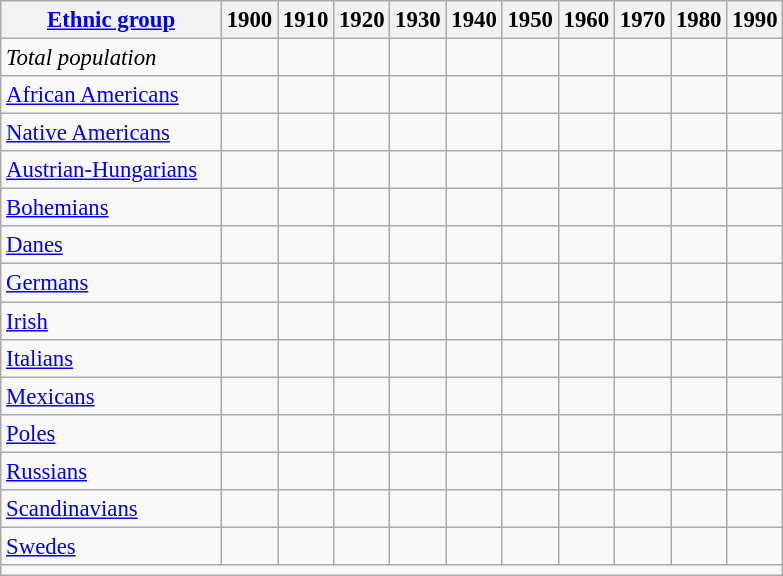<table class="wikitable sortable" style="text-align:right; font-size:95%;">
<tr>
<th width="140"><a href='#'>Ethnic group</a></th>
<th>1900</th>
<th>1910</th>
<th>1920</th>
<th>1930</th>
<th>1940</th>
<th>1950</th>
<th>1960</th>
<th>1970</th>
<th>1980</th>
<th>1990</th>
</tr>
<tr>
<td align="left"><em>Total population</em></td>
<td></td>
<td></td>
<td></td>
<td></td>
<td></td>
<td></td>
<td></td>
<td></td>
<td></td>
<td> </tr></td>
<td align="left"><a href='#'>African Americans</a></td>
<td></td>
<td></td>
<td></td>
<td></td>
<td></td>
<td></td>
<td></td>
<td></td>
<td></td>
<td> </tr></td>
<td align="left"><a href='#'>Native Americans</a></td>
<td></td>
<td></td>
<td></td>
<td></td>
<td></td>
<td></td>
<td></td>
<td></td>
<td></td>
<td> </tr></td>
<td align="left"><a href='#'>Austrian-Hungarians</a></td>
<td></td>
<td></td>
<td></td>
<td></td>
<td></td>
<td></td>
<td></td>
<td></td>
<td></td>
<td> </tr></td>
<td align="left"><a href='#'>Bohemians</a></td>
<td></td>
<td></td>
<td></td>
<td></td>
<td></td>
<td></td>
<td></td>
<td></td>
<td></td>
<td> </tr></td>
<td align="left"><a href='#'>Danes</a></td>
<td></td>
<td></td>
<td></td>
<td></td>
<td></td>
<td></td>
<td></td>
<td></td>
<td></td>
<td> </tr></td>
<td align="left"><a href='#'>Germans</a></td>
<td></td>
<td></td>
<td></td>
<td></td>
<td></td>
<td></td>
<td></td>
<td></td>
<td></td>
<td> </tr></td>
<td align="left"><a href='#'>Irish</a></td>
<td></td>
<td></td>
<td></td>
<td></td>
<td></td>
<td></td>
<td></td>
<td></td>
<td></td>
<td> </tr></td>
<td align="left"><a href='#'>Italians</a></td>
<td></td>
<td></td>
<td></td>
<td></td>
<td></td>
<td></td>
<td></td>
<td></td>
<td></td>
<td> </tr></td>
<td align="left"><a href='#'>Mexicans</a></td>
<td></td>
<td></td>
<td></td>
<td></td>
<td></td>
<td></td>
<td></td>
<td></td>
<td></td>
<td> </tr></td>
<td align="left"><a href='#'>Poles</a></td>
<td></td>
<td></td>
<td></td>
<td></td>
<td></td>
<td></td>
<td></td>
<td></td>
<td></td>
<td> </tr></td>
<td align="left"><a href='#'>Russians</a></td>
<td></td>
<td></td>
<td></td>
<td></td>
<td></td>
<td></td>
<td></td>
<td></td>
<td></td>
<td> </tr></td>
<td align="left"><a href='#'>Scandinavians</a></td>
<td></td>
<td></td>
<td></td>
<td>  </td>
<td></td>
<td></td>
<td></td>
<td></td>
<td></td>
<td></tr></td>
<td align="left"><a href='#'>Swedes</a></td>
<td></td>
<td></td>
<td></td>
<td></td>
<td></td>
<td></td>
<td></td>
<td></td>
<td></td>
<td> </tr></td>
</tr>
<tr>
<td colspan="11" align="left"></td>
</tr>
</table>
